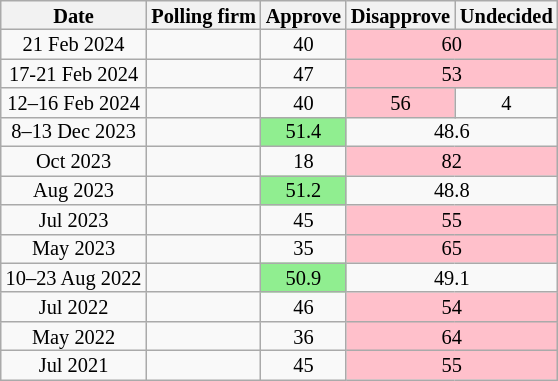<table class=wikitable style="text-align:center;font-size:85%;line-height:13px">
<tr>
<th>Date</th>
<th>Polling firm</th>
<th>Approve</th>
<th>Disapprove</th>
<th>Undecided</th>
</tr>
<tr>
<td>21 Feb 2024</td>
<td></td>
<td>40</td>
<td style=background:pink colspan=2>60</td>
</tr>
<tr>
<td>17-21 Feb 2024</td>
<td></td>
<td>47</td>
<td style=background:pink colspan=2>53</td>
</tr>
<tr>
<td>12–16 Feb 2024</td>
<td></td>
<td>40</td>
<td style=background:pink>56</td>
<td>4</td>
</tr>
<tr>
<td>8–13 Dec 2023</td>
<td></td>
<td style=background:lightgreen>51.4</td>
<td colspan=2>48.6</td>
</tr>
<tr>
<td>Oct 2023</td>
<td></td>
<td>18</td>
<td style=background:pink colspan=2>82</td>
</tr>
<tr>
<td>Aug 2023</td>
<td></td>
<td style=background:lightgreen>51.2</td>
<td colspan=2>48.8</td>
</tr>
<tr>
<td>Jul 2023</td>
<td></td>
<td>45</td>
<td style=background:pink colspan=2>55</td>
</tr>
<tr>
<td>May 2023</td>
<td></td>
<td>35</td>
<td style=background:pink colspan=2>65</td>
</tr>
<tr>
<td>10–23 Aug 2022</td>
<td></td>
<td style=background:lightgreen>50.9</td>
<td colspan=2>49.1</td>
</tr>
<tr>
<td>Jul 2022</td>
<td></td>
<td>46</td>
<td style=background:pink colspan=2>54</td>
</tr>
<tr>
<td>May 2022</td>
<td></td>
<td>36</td>
<td style=background:pink colspan=2>64</td>
</tr>
<tr>
<td>Jul 2021</td>
<td></td>
<td>45</td>
<td style=background:pink colspan=2>55</td>
</tr>
</table>
